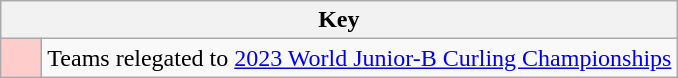<table class="wikitable" style="text-align: center">
<tr>
<th colspan=2>Key</th>
</tr>
<tr>
<td style="background:#ffcccc; width:20px;"></td>
<td align=left>Teams relegated to <a href='#'>2023 World Junior-B Curling Championships</a></td>
</tr>
</table>
